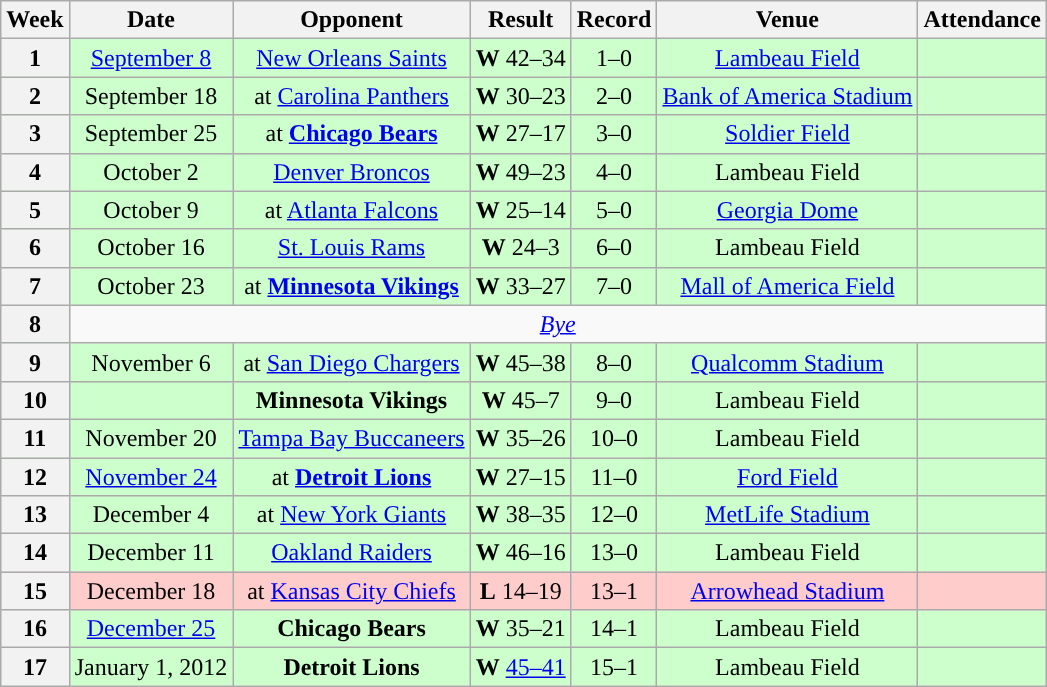<table class="wikitable" style="align=center">
<tr>
<th>Week</th>
<th>Date</th>
<th>Opponent</th>
<th>Result</th>
<th>Record</th>
<th>Venue</th>
<th>Attendance</th>
</tr>
<tr style="background:#cfc">
<th>1</th>
<td style="text-align:center;"><a href='#'>September 8</a></td>
<td style="text-align:center;"><a href='#'>New Orleans Saints</a></td>
<td style="text-align:center;"><strong>W</strong> 42–34</td>
<td style="text-align:center;">1–0</td>
<td style="text-align:center;"><a href='#'>Lambeau Field</a></td>
<td style="text-align:center;"></td>
</tr>
<tr style="background:#cfc">
<th>2</th>
<td style="text-align:center;">September 18</td>
<td style="text-align:center;">at <a href='#'>Carolina Panthers</a></td>
<td style="text-align:center;"><strong>W</strong> 30–23</td>
<td style="text-align:center;">2–0</td>
<td style="text-align:center;"><a href='#'>Bank of America Stadium</a></td>
<td style="text-align:center;"></td>
</tr>
<tr style="background:#cfc">
<th>3</th>
<td style="text-align:center;">September 25</td>
<td style="text-align:center;">at <strong><a href='#'>Chicago Bears</a></strong></td>
<td style="text-align:center;"><strong>W</strong> 27–17</td>
<td style="text-align:center;">3–0</td>
<td style="text-align:center;"><a href='#'>Soldier Field</a></td>
<td style="text-align:center;"></td>
</tr>
<tr style="background:#cfc">
<th>4</th>
<td style="text-align:center;">October 2</td>
<td style="text-align:center;"><a href='#'>Denver Broncos</a></td>
<td style="text-align:center;"><strong>W</strong> 49–23</td>
<td style="text-align:center;">4–0</td>
<td style="text-align:center;">Lambeau Field</td>
<td style="text-align:center;"></td>
</tr>
<tr style="background:#cfc">
<th>5</th>
<td style="text-align:center;">October 9</td>
<td style="text-align:center;">at <a href='#'>Atlanta Falcons</a></td>
<td style="text-align:center;"><strong>W</strong> 25–14</td>
<td style="text-align:center;">5–0</td>
<td style="text-align:center;"><a href='#'>Georgia Dome</a></td>
<td style="text-align:center;"></td>
</tr>
<tr style="background:#cfc">
<th>6</th>
<td style="text-align:center;">October 16</td>
<td style="text-align:center;"><a href='#'>St. Louis Rams</a></td>
<td style="text-align:center;"><strong>W</strong> 24–3</td>
<td style="text-align:center;">6–0</td>
<td style="text-align:center;">Lambeau Field</td>
<td style="text-align:center;"></td>
</tr>
<tr style="background:#cfc">
<th>7</th>
<td style="text-align:center;">October 23</td>
<td style="text-align:center;">at <strong><a href='#'>Minnesota Vikings</a></strong></td>
<td style="text-align:center;"><strong>W</strong> 33–27</td>
<td style="text-align:center;">7–0</td>
<td style="text-align:center;"><a href='#'>Mall of America Field</a></td>
<td style="text-align:center;"></td>
</tr>
<tr>
<th>8</th>
<td style="text-align:center;" colspan="6"><em><a href='#'>Bye</a></em></td>
</tr>
<tr style="background:#cfc">
<th>9</th>
<td style="text-align:center;">November 6</td>
<td style="text-align:center;">at <a href='#'>San Diego Chargers</a></td>
<td style="text-align:center;"><strong>W</strong> 45–38</td>
<td style="text-align:center;">8–0</td>
<td style="text-align:center;"><a href='#'>Qualcomm Stadium</a></td>
<td style="text-align:center;"></td>
</tr>
<tr style="background:#cfc">
<th>10</th>
<td style="text-align:center;"></td>
<td style="text-align:center;"><strong>Minnesota Vikings</strong></td>
<td style="text-align:center;"><strong>W</strong> 45–7</td>
<td style="text-align:center;">9–0</td>
<td style="text-align:center;">Lambeau Field</td>
<td style="text-align:center;"></td>
</tr>
<tr style="background:#cfc">
<th>11</th>
<td style="text-align:center;">November 20</td>
<td style="text-align:center;"><a href='#'>Tampa Bay Buccaneers</a></td>
<td style="text-align:center;"><strong>W</strong> 35–26</td>
<td style="text-align:center;">10–0</td>
<td style="text-align:center;">Lambeau Field</td>
<td style="text-align:center;"></td>
</tr>
<tr style="background:#cfc">
<th>12</th>
<td style="text-align:center;"><a href='#'>November 24</a></td>
<td style="text-align:center;">at <strong><a href='#'>Detroit Lions</a></strong></td>
<td style="text-align:center;"><strong>W</strong> 27–15</td>
<td style="text-align:center;">11–0</td>
<td style="text-align:center;"><a href='#'>Ford Field</a></td>
<td style="text-align:center;"></td>
</tr>
<tr style="background:#cfc">
<th>13</th>
<td style="text-align:center;">December 4</td>
<td style="text-align:center;">at <a href='#'>New York Giants</a></td>
<td style="text-align:center;"><strong>W</strong> 38–35</td>
<td style="text-align:center;">12–0</td>
<td style="text-align:center;"><a href='#'>MetLife Stadium</a></td>
<td style="text-align:center;"></td>
</tr>
<tr style="background:#cfc">
<th>14</th>
<td style="text-align:center;">December 11</td>
<td style="text-align:center;"><a href='#'>Oakland Raiders</a></td>
<td style="text-align:center;"><strong>W</strong> 46–16</td>
<td style="text-align:center;">13–0</td>
<td style="text-align:center;">Lambeau Field</td>
<td style="text-align:center;"></td>
</tr>
<tr style="background:#fcc">
<th>15</th>
<td style="text-align:center;">December 18</td>
<td style="text-align:center;">at <a href='#'>Kansas City Chiefs</a></td>
<td style="text-align:center;"><strong>L</strong> 14–19</td>
<td style="text-align:center;">13–1</td>
<td style="text-align:center;"><a href='#'>Arrowhead Stadium</a></td>
<td style="text-align:center;"></td>
</tr>
<tr style="background:#cfc">
<th>16</th>
<td style="text-align:center;"><a href='#'>December 25</a></td>
<td style="text-align:center;"><strong>Chicago Bears</strong></td>
<td style="text-align:center;"><strong>W</strong> 35–21</td>
<td style="text-align:center;">14–1</td>
<td style="text-align:center;">Lambeau Field</td>
<td style="text-align:center;"></td>
</tr>
<tr style="background:#cfc">
<th>17</th>
<td style="text-align:center;">January 1, 2012</td>
<td style="text-align:center;"><strong>Detroit Lions</strong></td>
<td style="text-align:center;"><strong>W</strong> <a href='#'>45–41</a></td>
<td style="text-align:center;">15–1</td>
<td style="text-align:center;">Lambeau Field</td>
<td style="text-align:center;"></td>
</tr>
</table>
